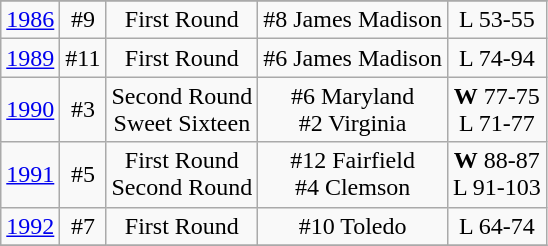<table class="wikitable" style="text-align:center">
<tr>
</tr>
<tr>
<td rowspan=1><a href='#'>1986</a></td>
<td>#9</td>
<td>First Round</td>
<td>#8 James Madison</td>
<td>L 53-55</td>
</tr>
<tr style="text-align:center;">
<td rowspan=1><a href='#'>1989</a></td>
<td>#11</td>
<td>First Round</td>
<td>#6 James Madison</td>
<td>L 74-94</td>
</tr>
<tr style="text-align:center;">
<td rowspan=1><a href='#'>1990</a></td>
<td>#3</td>
<td>Second Round<br>Sweet Sixteen</td>
<td>#6 Maryland<br>#2 Virginia</td>
<td><strong>W</strong> 77-75<br>L 71-77</td>
</tr>
<tr style="text-align:center;">
<td rowspan=1><a href='#'>1991</a></td>
<td>#5</td>
<td>First Round<br>Second Round</td>
<td>#12 Fairfield<br>#4 Clemson</td>
<td><strong>W</strong> 88-87<br>L 91-103</td>
</tr>
<tr style="text-align:center;">
<td rowspan=1><a href='#'>1992</a></td>
<td>#7</td>
<td>First Round</td>
<td>#10 Toledo</td>
<td>L 64-74</td>
</tr>
<tr style="text-align:center;">
</tr>
</table>
